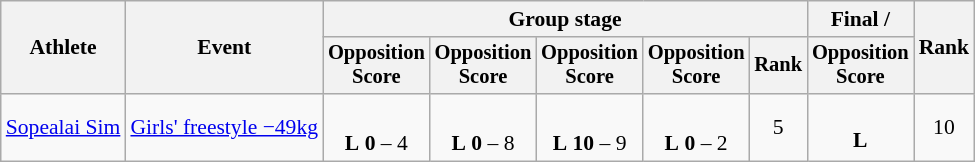<table class="wikitable" style="font-size:90%">
<tr>
<th rowspan=2>Athlete</th>
<th rowspan=2>Event</th>
<th colspan=5>Group stage</th>
<th>Final / </th>
<th rowspan=2>Rank</th>
</tr>
<tr style="font-size:95%">
<th>Opposition<br>Score</th>
<th>Opposition<br>Score</th>
<th>Opposition<br>Score</th>
<th>Opposition<br>Score</th>
<th>Rank</th>
<th>Opposition<br>Score</th>
</tr>
<tr align=center>
<td align=left><a href='#'>Sopealai Sim</a></td>
<td align=left><a href='#'>Girls' freestyle −49kg</a></td>
<td><br><strong>L</strong> <strong>0</strong> – 4 <sup></sup></td>
<td><br><strong>L</strong> <strong>0</strong> – 8 <sup></sup></td>
<td><br><strong>L</strong> <strong>10</strong> – 9 <sup></sup></td>
<td><br><strong>L</strong> <strong>0</strong> – 2 <sup></sup></td>
<td>5 </td>
<td><br><strong>L</strong> <strong></strong></td>
<td>10</td>
</tr>
</table>
